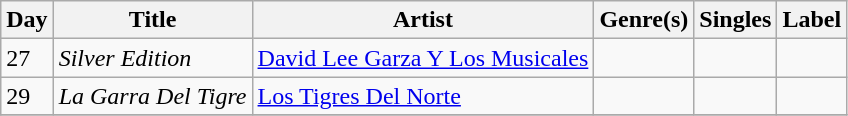<table class="wikitable sortable" style="text-align: left;">
<tr>
<th>Day</th>
<th>Title</th>
<th>Artist</th>
<th>Genre(s)</th>
<th>Singles</th>
<th>Label</th>
</tr>
<tr>
<td>27</td>
<td><em>Silver Edition</em></td>
<td><a href='#'>David Lee Garza Y Los Musicales</a></td>
<td></td>
<td></td>
<td></td>
</tr>
<tr>
<td>29</td>
<td><em>La Garra Del Tigre</em></td>
<td><a href='#'>Los Tigres Del Norte</a></td>
<td></td>
<td></td>
<td></td>
</tr>
<tr>
</tr>
</table>
